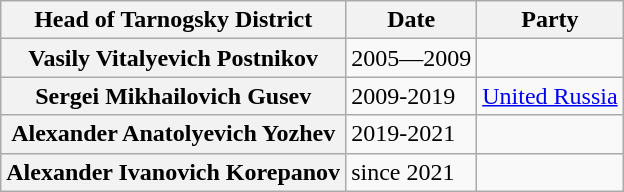<table class="wikitable" border="1">
<tr>
<th>Head of Tarnogsky District</th>
<th>Date</th>
<th>Party</th>
</tr>
<tr>
<th>Vasily Vitalyevich Postnikov</th>
<td>2005—2009</td>
<td></td>
</tr>
<tr>
<th>Sergei Mikhailovich Gusev</th>
<td>2009-2019</td>
<td><a href='#'>United Russia</a></td>
</tr>
<tr>
<th>Alexander Anatolyevich Yozhev</th>
<td>2019-2021</td>
<td></td>
</tr>
<tr>
<th>Alexander Ivanovich Korepanov</th>
<td>since 2021</td>
<td></td>
</tr>
</table>
